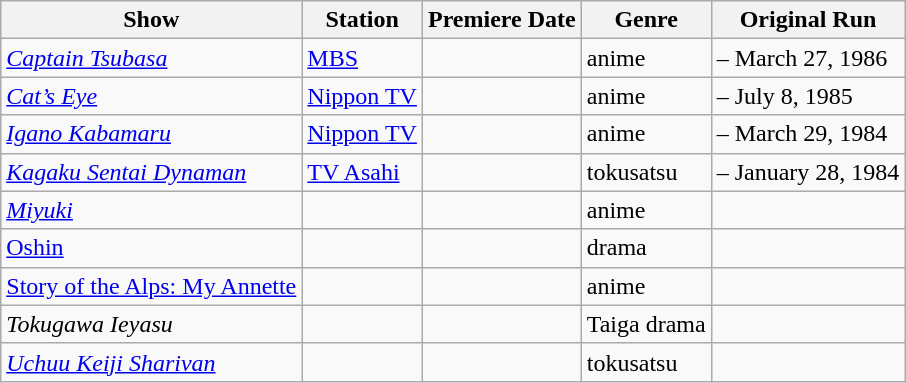<table class="wikitable sortable">
<tr>
<th scope="col">Show</th>
<th scope="col">Station</th>
<th scope="col">Premiere Date</th>
<th scope="col">Genre</th>
<th scope="col">Original Run</th>
</tr>
<tr>
<td><em><a href='#'>Captain Tsubasa</a></em></td>
<td><a href='#'>MBS</a></td>
<td></td>
<td>anime</td>
<td> – March 27, 1986</td>
</tr>
<tr>
<td><em><a href='#'>Cat’s Eye</a></em></td>
<td><a href='#'>Nippon TV</a></td>
<td></td>
<td>anime</td>
<td> – July 8, 1985</td>
</tr>
<tr>
<td><em><a href='#'>Igano Kabamaru</a></em></td>
<td><a href='#'>Nippon TV</a></td>
<td></td>
<td>anime</td>
<td> – March 29, 1984</td>
</tr>
<tr>
<td><em><a href='#'>Kagaku Sentai Dynaman</a></em></td>
<td><a href='#'>TV Asahi</a></td>
<td></td>
<td>tokusatsu</td>
<td> – January 28, 1984</td>
</tr>
<tr>
<td><em><a href='#'>Miyuki</a></em></td>
<td></td>
<td></td>
<td>anime</td>
<td></td>
</tr>
<tr>
<td><a href='#'>Oshin</a></td>
<td></td>
<td></td>
<td>drama</td>
<td></td>
</tr>
<tr>
<td><a href='#'>Story of the Alps: My Annette</a></td>
<td></td>
<td></td>
<td>anime</td>
<td></td>
</tr>
<tr>
<td><em>Tokugawa Ieyasu</em></td>
<td></td>
<td></td>
<td>Taiga drama</td>
<td></td>
</tr>
<tr>
<td><em><a href='#'>Uchuu Keiji Sharivan</a></em></td>
<td></td>
<td></td>
<td>tokusatsu</td>
<td></td>
</tr>
</table>
